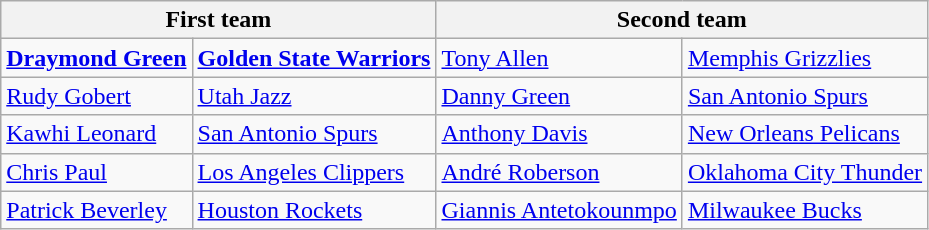<table class="wikitable">
<tr>
<th colspan="2"><strong>First team</strong></th>
<th colspan="2"><strong>Second team</strong></th>
</tr>
<tr>
<td><strong><a href='#'>Draymond Green</a></strong></td>
<td><strong><a href='#'>Golden State Warriors</a></strong></td>
<td><a href='#'>Tony Allen</a></td>
<td><a href='#'>Memphis Grizzlies</a></td>
</tr>
<tr>
<td><a href='#'>Rudy Gobert</a></td>
<td><a href='#'>Utah Jazz</a></td>
<td><a href='#'>Danny Green</a></td>
<td><a href='#'>San Antonio Spurs</a></td>
</tr>
<tr>
<td><a href='#'>Kawhi Leonard</a></td>
<td><a href='#'>San Antonio Spurs</a></td>
<td><a href='#'>Anthony Davis</a></td>
<td><a href='#'>New Orleans Pelicans</a></td>
</tr>
<tr>
<td><a href='#'>Chris Paul</a></td>
<td><a href='#'>Los Angeles Clippers</a></td>
<td><a href='#'>André Roberson</a></td>
<td><a href='#'>Oklahoma City Thunder</a></td>
</tr>
<tr>
<td><a href='#'>Patrick Beverley</a></td>
<td><a href='#'>Houston Rockets</a></td>
<td><a href='#'>Giannis Antetokounmpo</a></td>
<td><a href='#'>Milwaukee Bucks</a></td>
</tr>
</table>
